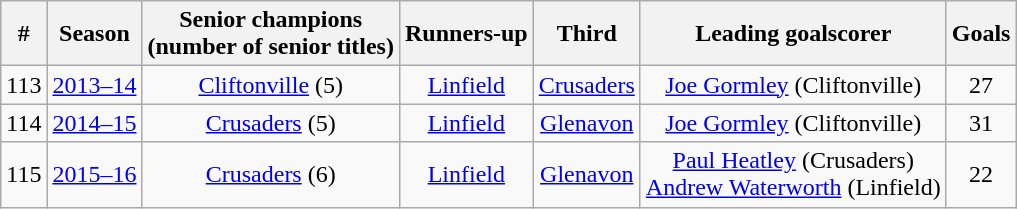<table class="wikitable collapsible" style="text-align: center">
<tr>
<th>#</th>
<th>Season</th>
<th>Senior champions<br>(number of senior titles)</th>
<th>Runners-up</th>
<th>Third</th>
<th>Leading goalscorer</th>
<th>Goals</th>
</tr>
<tr>
<td>113</td>
<td><a href='#'>2013–14</a></td>
<td><a href='#'>Cliftonville</a> (5)</td>
<td><a href='#'>Linfield</a></td>
<td><a href='#'>Crusaders</a></td>
<td><a href='#'>Joe Gormley</a> (Cliftonville)</td>
<td>27</td>
</tr>
<tr>
<td>114</td>
<td><a href='#'>2014–15</a></td>
<td><a href='#'>Crusaders</a> (5)</td>
<td><a href='#'>Linfield</a></td>
<td><a href='#'>Glenavon</a></td>
<td><a href='#'>Joe Gormley</a> (Cliftonville)</td>
<td>31</td>
</tr>
<tr>
<td>115</td>
<td><a href='#'>2015–16</a></td>
<td><a href='#'>Crusaders</a> (6)</td>
<td><a href='#'>Linfield</a></td>
<td><a href='#'>Glenavon</a></td>
<td><a href='#'>Paul Heatley</a> (Crusaders)<br><a href='#'>Andrew Waterworth</a> (Linfield)</td>
<td>22</td>
</tr>
</table>
